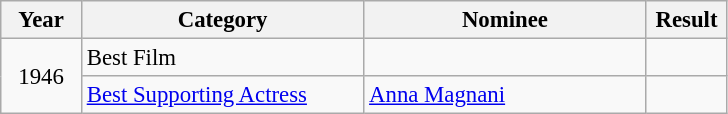<table class="wikitable plainrowheaders sortable" cellpadding="4" style="font-size: 95%">
<tr>
<th width="10%">Year</th>
<th width="35%">Category</th>
<th width="35%">Nominee</th>
<th width="10%">Result</th>
</tr>
<tr>
<td style="text-align:center;" rowspan="2">1946</td>
<td>Best Film</td>
<td></td>
<td></td>
</tr>
<tr>
<td><a href='#'>Best Supporting Actress</a></td>
<td><a href='#'>Anna Magnani</a></td>
<td></td>
</tr>
</table>
